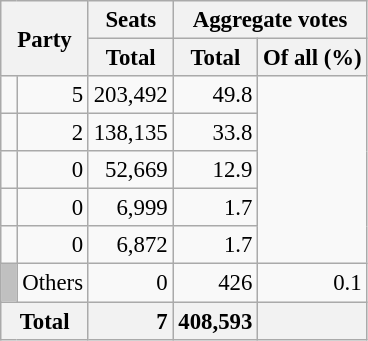<table class="wikitable" style="text-align:right; font-size:95%;">
<tr>
<th colspan="2" rowspan="2">Party</th>
<th>Seats</th>
<th colspan="2">Aggregate votes</th>
</tr>
<tr>
<th>Total</th>
<th>Total</th>
<th>Of all (%)</th>
</tr>
<tr>
<td></td>
<td>5</td>
<td>203,492</td>
<td>49.8</td>
</tr>
<tr>
<td></td>
<td>2</td>
<td>138,135</td>
<td>33.8</td>
</tr>
<tr>
<td></td>
<td>0</td>
<td>52,669</td>
<td>12.9</td>
</tr>
<tr>
<td></td>
<td>0</td>
<td>6,999</td>
<td>1.7</td>
</tr>
<tr>
<td></td>
<td>0</td>
<td>6,872</td>
<td>1.7</td>
</tr>
<tr>
<td style="background:silver;"> </td>
<td align=left>Others</td>
<td>0</td>
<td>426</td>
<td>0.1</td>
</tr>
<tr>
<th colspan="2" style="background:#f2f2f2"><strong>Total</strong></th>
<td style="background:#f2f2f2;"><strong>7</strong></td>
<td style="background:#f2f2f2;"><strong>408,593</strong></td>
<td style="background:#f2f2f2;"></td>
</tr>
</table>
